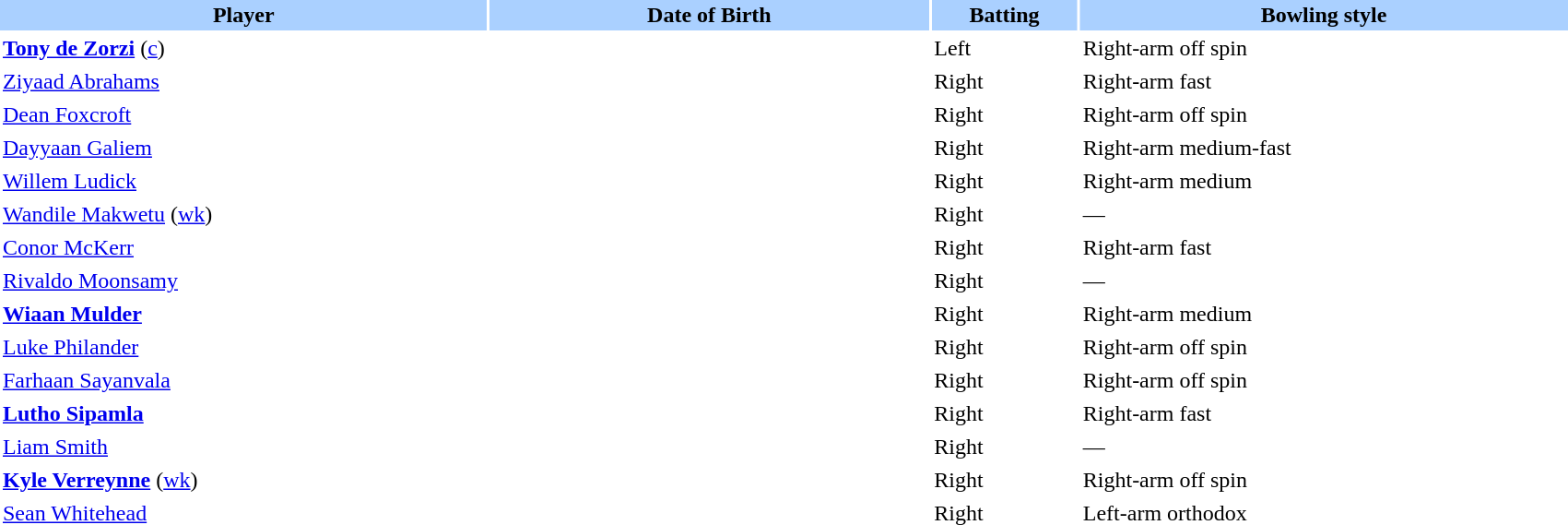<table border="0" cellspacing="2" cellpadding="2" style="width:90%;">
<tr style="background:#aad0ff;">
<th width=20%>Player</th>
<th width=18%>Date of Birth</th>
<th width=6%>Batting</th>
<th width=20%>Bowling style</th>
</tr>
<tr>
<td><strong><a href='#'>Tony de Zorzi</a></strong> (<a href='#'>c</a>)</td>
<td></td>
<td>Left</td>
<td>Right-arm off spin</td>
</tr>
<tr>
<td><a href='#'>Ziyaad Abrahams</a></td>
<td></td>
<td>Right</td>
<td>Right-arm fast</td>
</tr>
<tr>
<td><a href='#'>Dean Foxcroft</a></td>
<td></td>
<td>Right</td>
<td>Right-arm off spin</td>
</tr>
<tr>
<td><a href='#'>Dayyaan Galiem</a></td>
<td></td>
<td>Right</td>
<td>Right-arm medium-fast</td>
</tr>
<tr>
<td><a href='#'>Willem Ludick</a></td>
<td></td>
<td>Right</td>
<td>Right-arm medium</td>
</tr>
<tr>
<td><a href='#'>Wandile Makwetu</a> (<a href='#'>wk</a>)</td>
<td></td>
<td>Right</td>
<td>—</td>
</tr>
<tr>
<td><a href='#'>Conor McKerr</a></td>
<td></td>
<td>Right</td>
<td>Right-arm fast</td>
</tr>
<tr>
<td><a href='#'>Rivaldo Moonsamy</a></td>
<td></td>
<td>Right</td>
<td>—</td>
</tr>
<tr>
<td><strong><a href='#'>Wiaan Mulder</a></strong></td>
<td></td>
<td>Right</td>
<td>Right-arm medium</td>
</tr>
<tr>
<td><a href='#'>Luke Philander</a></td>
<td></td>
<td>Right</td>
<td>Right-arm off spin</td>
</tr>
<tr>
<td><a href='#'>Farhaan Sayanvala</a></td>
<td></td>
<td>Right</td>
<td>Right-arm off spin</td>
</tr>
<tr>
<td><strong><a href='#'>Lutho Sipamla</a></strong></td>
<td></td>
<td>Right</td>
<td>Right-arm fast</td>
</tr>
<tr>
<td><a href='#'>Liam Smith</a></td>
<td></td>
<td>Right</td>
<td>—</td>
</tr>
<tr>
<td><strong><a href='#'>Kyle Verreynne</a></strong> (<a href='#'>wk</a>)</td>
<td></td>
<td>Right</td>
<td>Right-arm off spin</td>
</tr>
<tr>
<td><a href='#'>Sean Whitehead</a></td>
<td></td>
<td>Right</td>
<td>Left-arm orthodox</td>
</tr>
</table>
